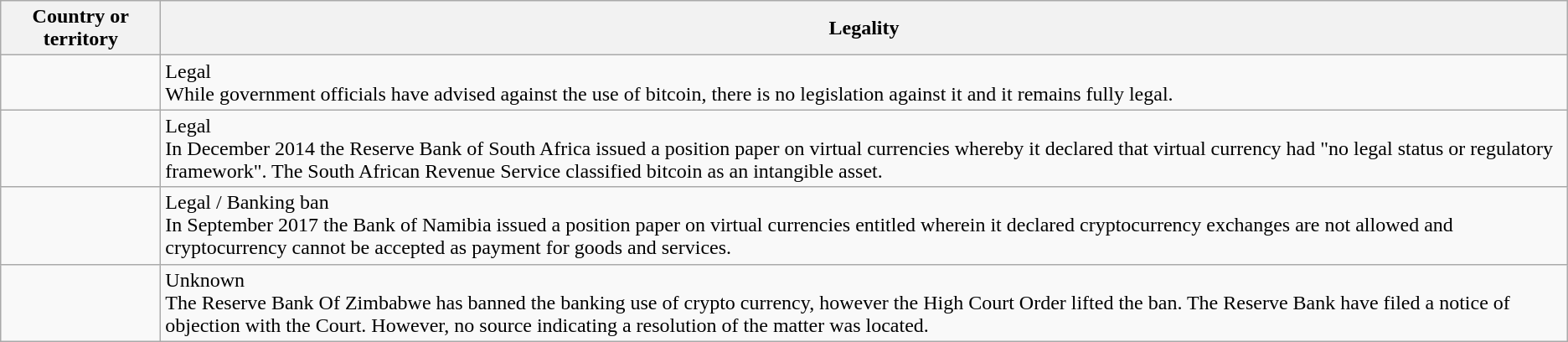<table class="wikitable sortable" style="text-align:left">
<tr>
<th style="width:120px;"><strong>Country or territory</strong></th>
<th><strong>Legality</strong></th>
</tr>
<tr>
<td></td>
<td> Legal<br>While government officials have advised against the use of bitcoin, there is no legislation against it and it remains fully legal.</td>
</tr>
<tr>
<td></td>
<td> Legal<br>In December 2014 the Reserve Bank of South Africa issued a position paper on virtual currencies whereby it declared that virtual currency had "no legal status or regulatory framework". The South African Revenue Service classified bitcoin as an intangible asset.</td>
</tr>
<tr>
<td></td>
<td> Legal /  Banking ban<br>In September 2017 the Bank of Namibia issued a position paper on virtual currencies entitled wherein it declared cryptocurrency exchanges are not allowed and cryptocurrency cannot be accepted as payment for goods and services.</td>
</tr>
<tr>
<td></td>
<td> Unknown<br>The Reserve Bank Of Zimbabwe has banned the banking use of crypto currency, however the High Court Order lifted the ban. The Reserve Bank have filed a notice of
objection with the Court. However, no source indicating a resolution of the matter was located.</td>
</tr>
</table>
